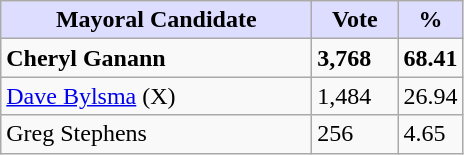<table class="wikitable">
<tr>
<th style="background:#ddf; width:200px;">Mayoral Candidate</th>
<th style="background:#ddf; width:50px;">Vote</th>
<th style="background:#ddf; width:30px;">%</th>
</tr>
<tr>
<td><strong>Cheryl Ganann</strong> </td>
<td><strong>3,768</strong></td>
<td><strong>68.41</strong></td>
</tr>
<tr>
<td><a href='#'>Dave Bylsma</a> (X)</td>
<td>1,484</td>
<td>26.94</td>
</tr>
<tr>
<td>Greg Stephens</td>
<td>256</td>
<td>4.65</td>
</tr>
</table>
